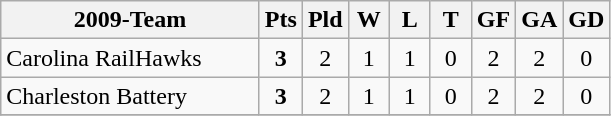<table class="wikitable" style="text-align: center;">
<tr>
<th width="165">2009-Team</th>
<th width="20">Pts</th>
<th width="20">Pld</th>
<th width="20">W</th>
<th width="20">L</th>
<th width="20">T</th>
<th width="20">GF</th>
<th width="20">GA</th>
<th width="20">GD</th>
</tr>
<tr>
<td style="text-align:left;">Carolina RailHawks</td>
<td><strong>3</strong></td>
<td>2</td>
<td>1</td>
<td>1</td>
<td>0</td>
<td>2</td>
<td>2</td>
<td>0</td>
</tr>
<tr>
<td style="text-align:left;">Charleston Battery</td>
<td><strong>3</strong></td>
<td>2</td>
<td>1</td>
<td>1</td>
<td>0</td>
<td>2</td>
<td>2</td>
<td>0</td>
</tr>
<tr>
</tr>
</table>
